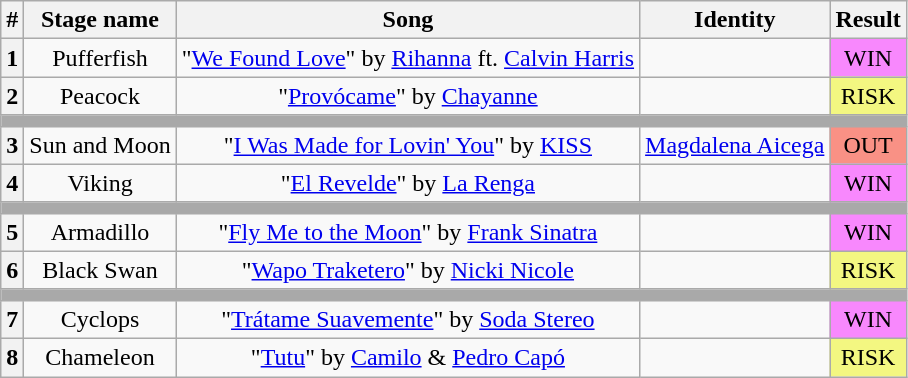<table class="wikitable plainrowheaders" style="text-align: center;">
<tr>
<th>#</th>
<th>Stage name</th>
<th>Song</th>
<th>Identity</th>
<th>Result</th>
</tr>
<tr>
<th>1</th>
<td>Pufferfish</td>
<td>"<a href='#'>We Found Love</a>" by <a href='#'>Rihanna</a> ft. <a href='#'>Calvin Harris</a></td>
<td></td>
<td bgcolor="#F888FD">WIN</td>
</tr>
<tr>
<th>2</th>
<td>Peacock</td>
<td>"<a href='#'>Provócame</a>" by <a href='#'>Chayanne</a></td>
<td></td>
<td bgcolor="#F3F781">RISK</td>
</tr>
<tr>
<td colspan="5" style="background:darkgray"></td>
</tr>
<tr>
<th>3</th>
<td>Sun and Moon</td>
<td>"<a href='#'>I Was Made for Lovin' You</a>" by <a href='#'>KISS</a></td>
<td><a href='#'>Magdalena Aicega</a></td>
<td bgcolor=#F99185>OUT</td>
</tr>
<tr>
<th>4</th>
<td>Viking</td>
<td>"<a href='#'>El Revelde</a>" by <a href='#'>La Renga</a></td>
<td></td>
<td bgcolor="#F888FD">WIN</td>
</tr>
<tr>
<td colspan="5" style="background:darkgray"></td>
</tr>
<tr>
<th>5</th>
<td>Armadillo</td>
<td>"<a href='#'>Fly Me to the Moon</a>" by <a href='#'>Frank Sinatra</a></td>
<td></td>
<td bgcolor="#F888FD">WIN</td>
</tr>
<tr>
<th>6</th>
<td>Black Swan</td>
<td>"<a href='#'>Wapo Traketero</a>" by <a href='#'>Nicki Nicole</a></td>
<td></td>
<td bgcolor="#F3F781">RISK</td>
</tr>
<tr>
<td colspan="5" style="background:darkgray"></td>
</tr>
<tr>
<th>7</th>
<td>Cyclops</td>
<td>"<a href='#'>Trátame Suavemente</a>" by <a href='#'>Soda Stereo</a></td>
<td></td>
<td bgcolor="#F888FD">WIN</td>
</tr>
<tr>
<th>8</th>
<td>Chameleon</td>
<td>"<a href='#'>Tutu</a>" by <a href='#'>Camilo</a> & <a href='#'>Pedro Capó</a></td>
<td></td>
<td bgcolor="#F3F781">RISK</td>
</tr>
</table>
